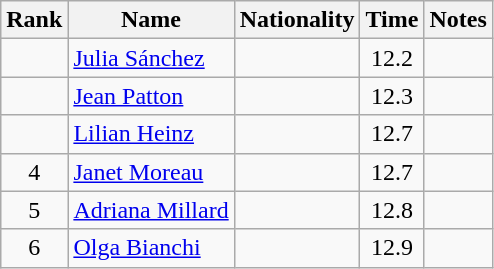<table class="wikitable sortable" style="text-align:center">
<tr>
<th>Rank</th>
<th>Name</th>
<th>Nationality</th>
<th>Time</th>
<th>Notes</th>
</tr>
<tr>
<td></td>
<td align=left><a href='#'>Julia Sánchez</a></td>
<td align=left></td>
<td>12.2</td>
<td></td>
</tr>
<tr>
<td></td>
<td align=left><a href='#'>Jean Patton</a></td>
<td align=left></td>
<td>12.3</td>
<td></td>
</tr>
<tr>
<td></td>
<td align=left><a href='#'>Lilian Heinz</a></td>
<td align=left></td>
<td>12.7</td>
<td></td>
</tr>
<tr>
<td>4</td>
<td align=left><a href='#'>Janet Moreau</a></td>
<td align=left></td>
<td>12.7</td>
<td></td>
</tr>
<tr>
<td>5</td>
<td align=left><a href='#'>Adriana Millard</a></td>
<td align=left></td>
<td>12.8</td>
<td></td>
</tr>
<tr>
<td>6</td>
<td align=left><a href='#'>Olga Bianchi</a></td>
<td align=left></td>
<td>12.9</td>
<td></td>
</tr>
</table>
